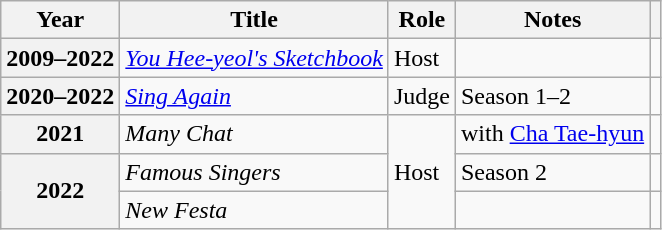<table class="wikitable  plainrowheaders">
<tr>
<th scope="col">Year</th>
<th scope="col">Title</th>
<th scope="col">Role</th>
<th scope="col">Notes</th>
<th scope="col" class="unsortable"></th>
</tr>
<tr>
<th scope="row">2009–2022</th>
<td><em><a href='#'>You Hee-yeol's Sketchbook</a></em></td>
<td>Host</td>
<td></td>
<td></td>
</tr>
<tr>
<th scope="row">2020–2022</th>
<td><em><a href='#'>Sing Again</a></em></td>
<td>Judge</td>
<td>Season 1–2</td>
<td></td>
</tr>
<tr>
<th scope="row">2021</th>
<td><em>Many Chat</em></td>
<td rowspan=3>Host</td>
<td>with <a href='#'>Cha Tae-hyun</a></td>
<td></td>
</tr>
<tr>
<th scope="row" rowspan=2>2022</th>
<td><em>Famous Singers</em></td>
<td>Season 2</td>
<td></td>
</tr>
<tr>
<td><em>New Festa</em></td>
<td></td>
<td></td>
</tr>
</table>
